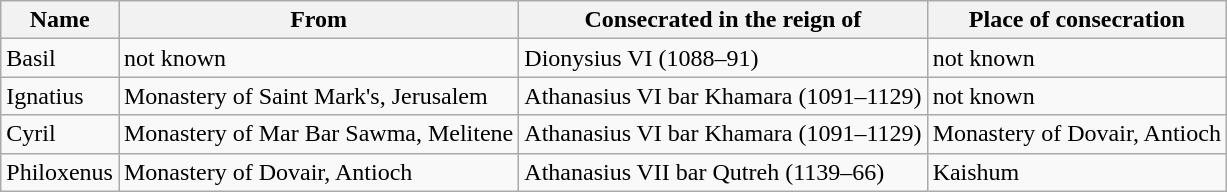<table class="wikitable">
<tr>
<th>Name</th>
<th>From</th>
<th>Consecrated in the reign of</th>
<th>Place of consecration</th>
</tr>
<tr>
<td>Basil</td>
<td>not known</td>
<td>Dionysius VI (1088–91)</td>
<td>not known</td>
</tr>
<tr>
<td>Ignatius</td>
<td>Monastery of Saint Mark's, Jerusalem</td>
<td>Athanasius VI bar Khamara (1091–1129)</td>
<td>not known</td>
</tr>
<tr>
<td>Cyril</td>
<td>Monastery of Mar Bar Sawma, Melitene</td>
<td>Athanasius VI bar Khamara (1091–1129)</td>
<td>Monastery of Dovair, Antioch</td>
</tr>
<tr>
<td>Philoxenus</td>
<td>Monastery of Dovair, Antioch</td>
<td>Athanasius VII bar Qutreh (1139–66)</td>
<td>Kaishum</td>
</tr>
</table>
